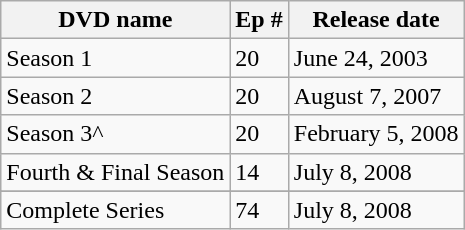<table class="wikitable">
<tr>
<th>DVD name</th>
<th>Ep #</th>
<th>Release date</th>
</tr>
<tr>
<td>Season 1</td>
<td>20</td>
<td>June 24, 2003</td>
</tr>
<tr>
<td>Season 2</td>
<td>20</td>
<td>August 7, 2007</td>
</tr>
<tr>
<td>Season 3^</td>
<td>20</td>
<td>February 5, 2008</td>
</tr>
<tr>
<td>Fourth & Final Season</td>
<td>14</td>
<td>July 8, 2008</td>
</tr>
<tr>
</tr>
<tr>
<td>Complete Series</td>
<td>74</td>
<td>July 8, 2008 </td>
</tr>
</table>
